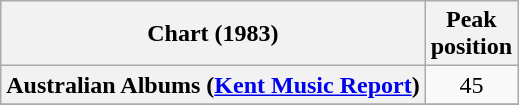<table class="wikitable sortable plainrowheaders" style="text-align:center">
<tr>
<th scope="col">Chart (1983)</th>
<th scope="col">Peak<br> position</th>
</tr>
<tr>
<th scope="row">Australian Albums (<a href='#'>Kent Music Report</a>)</th>
<td>45</td>
</tr>
<tr>
</tr>
<tr>
</tr>
<tr>
</tr>
<tr>
</tr>
<tr>
</tr>
<tr>
</tr>
<tr>
</tr>
</table>
